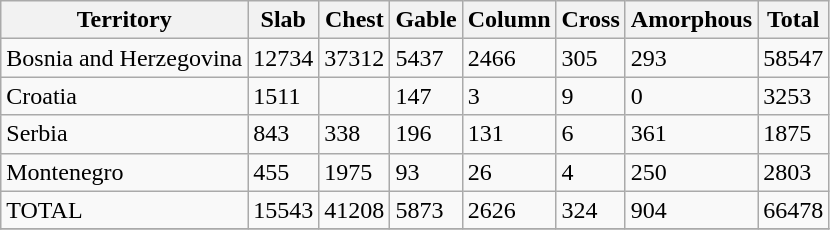<table class="wikitable">
<tr>
<th>Territory</th>
<th>Slab</th>
<th>Chest</th>
<th>Gable</th>
<th>Column</th>
<th>Cross</th>
<th>Amorphous</th>
<th>Total</th>
</tr>
<tr>
<td>Bosnia and Herzegovina</td>
<td>12734</td>
<td>37312</td>
<td>5437</td>
<td>2466</td>
<td>305</td>
<td>293</td>
<td>58547</td>
</tr>
<tr>
<td>Croatia</td>
<td>1511</td>
<td></td>
<td>147</td>
<td>3</td>
<td>9</td>
<td>0</td>
<td>3253</td>
</tr>
<tr>
<td>Serbia</td>
<td>843</td>
<td>338</td>
<td>196</td>
<td>131</td>
<td>6</td>
<td>361</td>
<td>1875</td>
</tr>
<tr>
<td>Montenegro</td>
<td>455</td>
<td>1975</td>
<td>93</td>
<td>26</td>
<td>4</td>
<td>250</td>
<td>2803</td>
</tr>
<tr>
<td>TOTAL</td>
<td>15543</td>
<td>41208</td>
<td>5873</td>
<td>2626</td>
<td>324</td>
<td>904</td>
<td>66478</td>
</tr>
<tr>
</tr>
</table>
